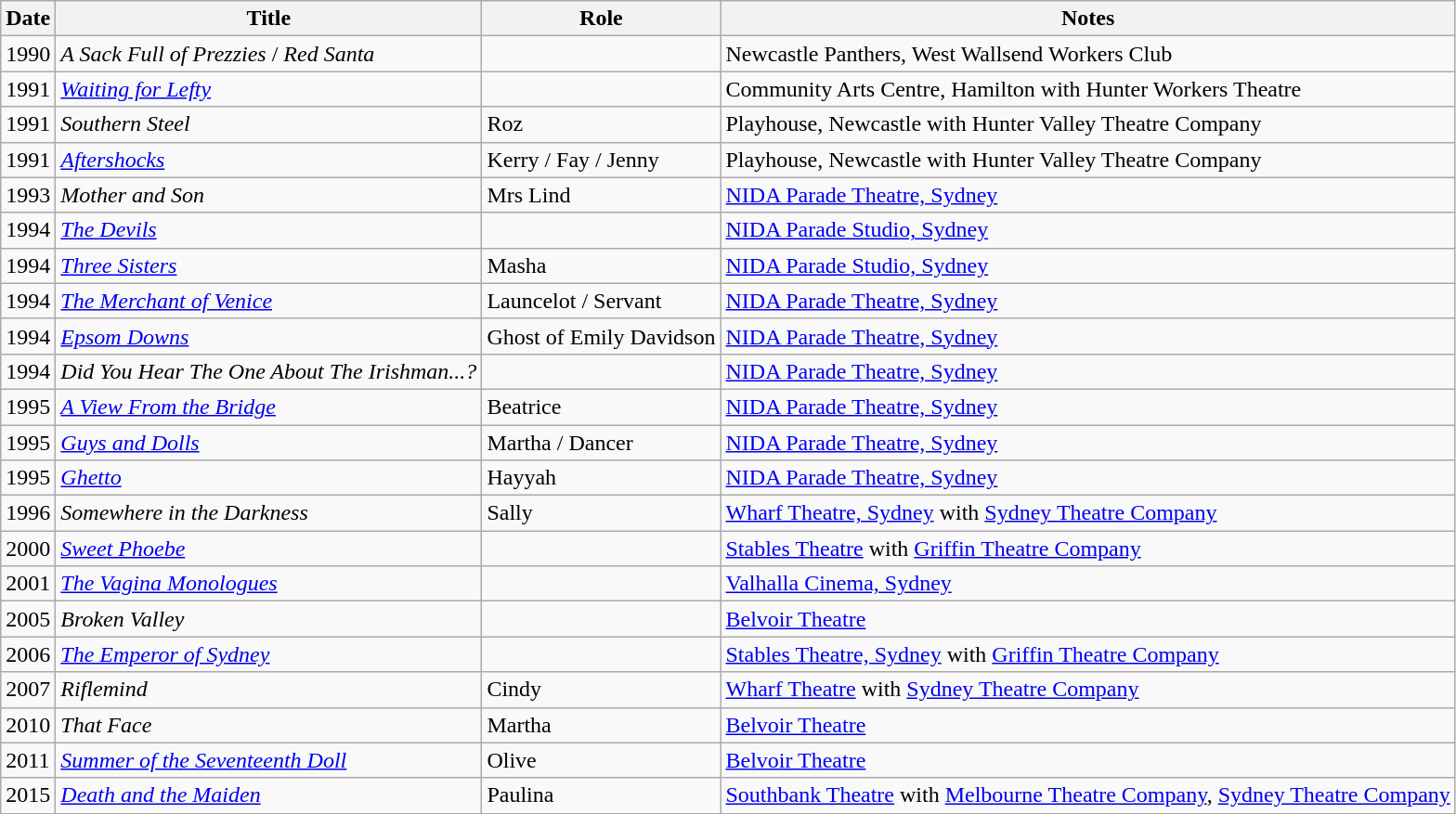<table class="wikitable sortable">
<tr>
<th>Date</th>
<th>Title</th>
<th>Role</th>
<th>Notes</th>
</tr>
<tr>
<td>1990</td>
<td><em>A Sack Full of Prezzies</em> / <em>Red Santa</em></td>
<td></td>
<td>Newcastle Panthers, West Wallsend Workers Club</td>
</tr>
<tr>
<td>1991</td>
<td><em><a href='#'>Waiting for Lefty</a></em></td>
<td></td>
<td>Community Arts Centre, Hamilton with Hunter Workers Theatre</td>
</tr>
<tr>
<td>1991</td>
<td><em>Southern Steel</em></td>
<td>Roz</td>
<td>Playhouse, Newcastle with Hunter Valley Theatre Company</td>
</tr>
<tr>
<td>1991</td>
<td><em><a href='#'>Aftershocks</a></em></td>
<td>Kerry / Fay / Jenny</td>
<td>Playhouse, Newcastle with Hunter Valley Theatre Company</td>
</tr>
<tr>
<td>1993</td>
<td><em>Mother and Son</em></td>
<td>Mrs Lind</td>
<td><a href='#'>NIDA Parade Theatre, Sydney</a></td>
</tr>
<tr>
<td>1994</td>
<td><em><a href='#'>The Devils</a></em></td>
<td></td>
<td><a href='#'>NIDA Parade Studio, Sydney</a></td>
</tr>
<tr>
<td>1994</td>
<td><em><a href='#'>Three Sisters</a></em></td>
<td>Masha</td>
<td><a href='#'>NIDA Parade Studio, Sydney</a></td>
</tr>
<tr>
<td>1994</td>
<td><em><a href='#'>The Merchant of Venice</a></em></td>
<td>Launcelot / Servant</td>
<td><a href='#'>NIDA Parade Theatre, Sydney</a></td>
</tr>
<tr>
<td>1994</td>
<td><em><a href='#'>Epsom Downs</a></em></td>
<td>Ghost of Emily Davidson</td>
<td><a href='#'>NIDA Parade Theatre, Sydney</a></td>
</tr>
<tr>
<td>1994</td>
<td><em>Did You Hear The One About The Irishman...?</em></td>
<td></td>
<td><a href='#'>NIDA Parade Theatre, Sydney</a></td>
</tr>
<tr>
<td>1995</td>
<td><em><a href='#'>A View From the Bridge</a></em></td>
<td>Beatrice</td>
<td><a href='#'>NIDA Parade Theatre, Sydney</a></td>
</tr>
<tr>
<td>1995</td>
<td><em><a href='#'>Guys and Dolls</a></em></td>
<td>Martha / Dancer</td>
<td><a href='#'>NIDA Parade Theatre, Sydney</a></td>
</tr>
<tr>
<td>1995</td>
<td><em><a href='#'>Ghetto</a></em></td>
<td>Hayyah</td>
<td><a href='#'>NIDA Parade Theatre, Sydney</a></td>
</tr>
<tr>
<td>1996</td>
<td><em>Somewhere in the Darkness</em></td>
<td>Sally</td>
<td><a href='#'>Wharf Theatre, Sydney</a> with <a href='#'>Sydney Theatre Company</a></td>
</tr>
<tr>
<td>2000</td>
<td><em><a href='#'>Sweet Phoebe</a></em></td>
<td></td>
<td><a href='#'>Stables Theatre</a> with <a href='#'>Griffin Theatre Company</a></td>
</tr>
<tr>
<td>2001</td>
<td><em><a href='#'>The Vagina Monologues</a></em></td>
<td></td>
<td><a href='#'>Valhalla Cinema, Sydney</a></td>
</tr>
<tr>
<td>2005</td>
<td><em>Broken Valley</em></td>
<td></td>
<td><a href='#'>Belvoir Theatre</a></td>
</tr>
<tr>
<td>2006</td>
<td><em><a href='#'>The Emperor of Sydney</a></em></td>
<td></td>
<td><a href='#'>Stables Theatre, Sydney</a> with <a href='#'>Griffin Theatre Company</a></td>
</tr>
<tr>
<td>2007</td>
<td><em>Riflemind</em></td>
<td>Cindy</td>
<td><a href='#'>Wharf Theatre</a> with <a href='#'>Sydney Theatre Company</a></td>
</tr>
<tr>
<td>2010</td>
<td><em>That Face</em></td>
<td>Martha</td>
<td><a href='#'>Belvoir Theatre</a></td>
</tr>
<tr>
<td>2011</td>
<td><em><a href='#'>Summer of the Seventeenth Doll</a></em></td>
<td>Olive</td>
<td><a href='#'>Belvoir Theatre</a></td>
</tr>
<tr>
<td>2015</td>
<td><em><a href='#'>Death and the Maiden</a></em></td>
<td>Paulina</td>
<td><a href='#'>Southbank Theatre</a> with <a href='#'>Melbourne Theatre Company</a>, <a href='#'>Sydney Theatre Company</a></td>
</tr>
</table>
